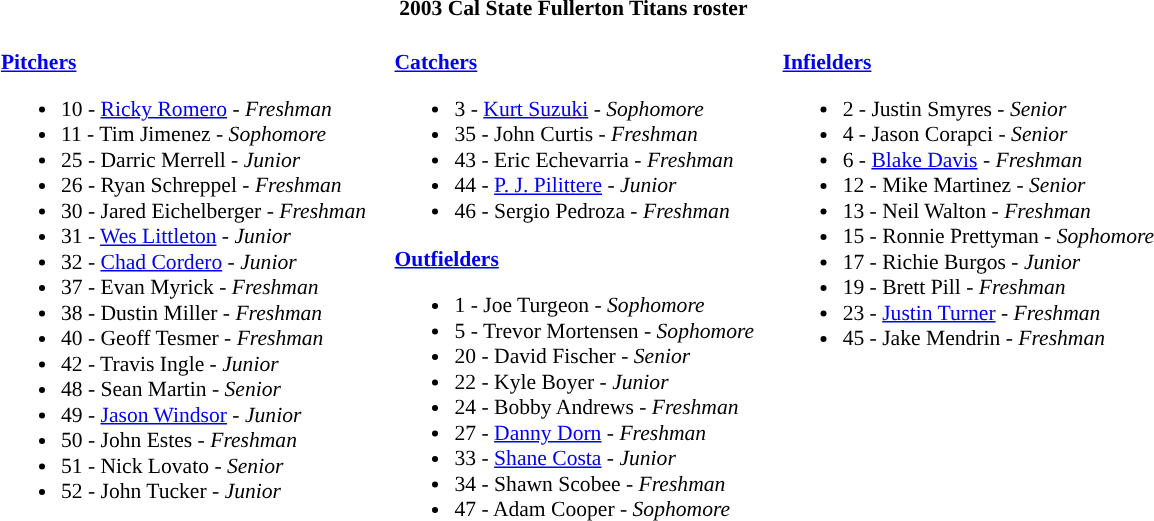<table class="toccolours" style="border-collapse:collapse; font-size:90%;">
<tr>
<th colspan=9>2003 Cal State Fullerton Titans roster</th>
</tr>
<tr>
<td width="03"> </td>
<td valign="top"><br><strong><a href='#'>Pitchers</a></strong><ul><li>10 - <a href='#'>Ricky Romero</a> - <em>Freshman</em></li><li>11 - Tim Jimenez - <em>Sophomore</em></li><li>25 - Darric Merrell - <em>Junior</em></li><li>26 - Ryan Schreppel - <em>Freshman</em></li><li>30 - Jared Eichelberger - <em>Freshman</em></li><li>31 - <a href='#'>Wes Littleton</a> - <em>Junior</em></li><li>32 - <a href='#'>Chad Cordero</a> - <em>Junior</em></li><li>37 - Evan Myrick - <em>Freshman</em></li><li>38 - Dustin Miller - <em>Freshman</em></li><li>40 - Geoff Tesmer - <em>Freshman</em></li><li>42 - Travis Ingle - <em>Junior</em></li><li>48 - Sean Martin - <em>Senior</em></li><li>49 - <a href='#'>Jason Windsor</a> - <em>Junior</em></li><li>50 - John Estes - <em>Freshman</em></li><li>51 - Nick Lovato - <em>Senior</em></li><li>52 - John Tucker - <em>Junior</em></li></ul></td>
<td width="15"> </td>
<td valign="top"><br><strong><a href='#'>Catchers</a></strong><ul><li>3 - <a href='#'>Kurt Suzuki</a> - <em>Sophomore</em></li><li>35 - John Curtis - <em>Freshman</em></li><li>43 - Eric Echevarria - <em>Freshman</em></li><li>44 - <a href='#'>P. J. Pilittere</a> - <em>Junior</em></li><li>46 - Sergio Pedroza - <em>Freshman</em></li></ul><strong><a href='#'>Outfielders</a></strong><ul><li>1 - Joe Turgeon - <em>Sophomore</em></li><li>5 - Trevor Mortensen - <em>Sophomore</em></li><li>20 - David Fischer - <em>Senior</em></li><li>22 - Kyle Boyer - <em>Junior</em></li><li>24 - Bobby Andrews - <em>Freshman</em></li><li>27 - <a href='#'>Danny Dorn</a> - <em>Freshman</em></li><li>33 - <a href='#'>Shane Costa</a> - <em>Junior</em></li><li>34 - Shawn Scobee - <em>Freshman</em></li><li>47 - Adam Cooper - <em>Sophomore</em></li></ul></td>
<td width="15"> </td>
<td valign="top"><br><strong><a href='#'>Infielders</a></strong><ul><li>2 - Justin Smyres - <em>Senior</em></li><li>4 - Jason Corapci - <em>Senior</em></li><li>6 - <a href='#'>Blake Davis</a> - <em>Freshman</em></li><li>12 - Mike Martinez - <em>Senior</em></li><li>13 - Neil Walton - <em>Freshman</em></li><li>15 - Ronnie Prettyman - <em>Sophomore</em></li><li>17 - Richie Burgos - <em>Junior</em></li><li>19 - Brett Pill - <em>Freshman</em></li><li>23 - <a href='#'>Justin Turner</a> - <em>Freshman</em></li><li>45 - Jake Mendrin - <em>Freshman</em></li></ul></td>
</tr>
</table>
